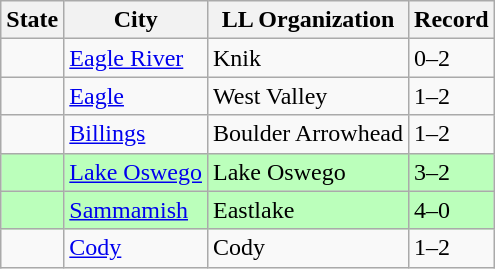<table class="wikitable">
<tr>
<th>State</th>
<th>City</th>
<th>LL Organization</th>
<th>Record</th>
</tr>
<tr>
<td><strong></strong></td>
<td><a href='#'>Eagle River</a></td>
<td>Knik</td>
<td>0–2</td>
</tr>
<tr>
<td><strong></strong></td>
<td><a href='#'>Eagle</a></td>
<td>West Valley</td>
<td>1–2</td>
</tr>
<tr>
<td><strong></strong></td>
<td><a href='#'>Billings</a></td>
<td>Boulder Arrowhead</td>
<td>1–2</td>
</tr>
<tr bgcolor="bbffbb">
<td><strong></strong></td>
<td><a href='#'>Lake Oswego</a></td>
<td>Lake Oswego</td>
<td>3–2</td>
</tr>
<tr bgcolor="bbffbb">
<td><strong></strong></td>
<td><a href='#'>Sammamish</a></td>
<td>Eastlake</td>
<td>4–0</td>
</tr>
<tr>
<td><strong></strong></td>
<td><a href='#'>Cody</a></td>
<td>Cody</td>
<td>1–2</td>
</tr>
</table>
